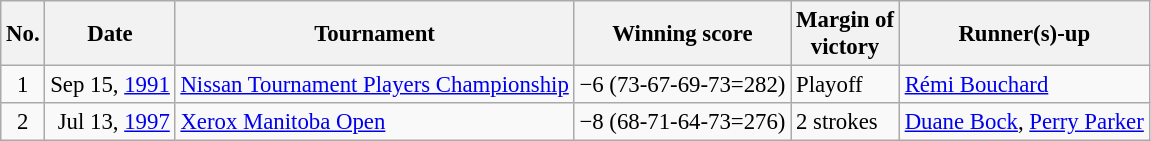<table class="wikitable" style="font-size:95%;">
<tr>
<th>No.</th>
<th>Date</th>
<th>Tournament</th>
<th>Winning score</th>
<th>Margin of<br>victory</th>
<th>Runner(s)-up</th>
</tr>
<tr>
<td align=center>1</td>
<td align=right>Sep 15, <a href='#'>1991</a></td>
<td><a href='#'>Nissan Tournament Players Championship</a></td>
<td>−6 (73-67-69-73=282)</td>
<td>Playoff</td>
<td> <a href='#'>Rémi Bouchard</a></td>
</tr>
<tr>
<td align=center>2</td>
<td align=right>Jul 13, <a href='#'>1997</a></td>
<td><a href='#'>Xerox Manitoba Open</a></td>
<td>−8 (68-71-64-73=276)</td>
<td>2 strokes</td>
<td> <a href='#'>Duane Bock</a>,  <a href='#'>Perry Parker</a></td>
</tr>
</table>
